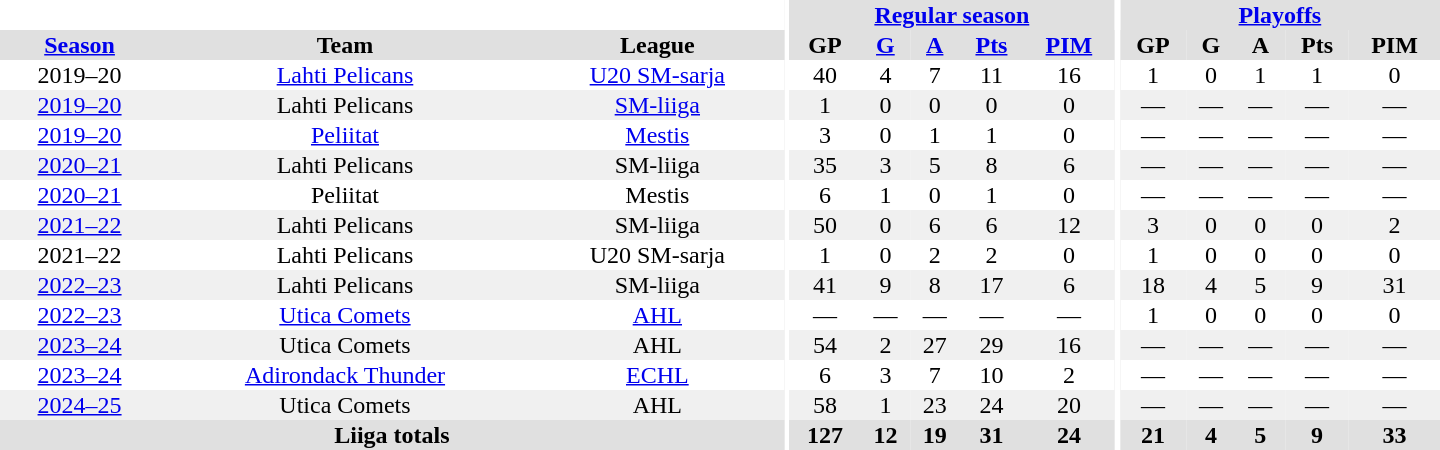<table border="0" cellpadding="1" cellspacing="0" style="text-align:center; width:60em">
<tr bgcolor="#e0e0e0">
<th colspan="3" bgcolor="#ffffff"></th>
<th rowspan="100" bgcolor="#ffffff"></th>
<th colspan="5"><a href='#'>Regular season</a></th>
<th rowspan="100" bgcolor="#ffffff"></th>
<th colspan="5"><a href='#'>Playoffs</a></th>
</tr>
<tr bgcolor="#e0e0e0">
<th><a href='#'>Season</a></th>
<th>Team</th>
<th>League</th>
<th>GP</th>
<th><a href='#'>G</a></th>
<th><a href='#'>A</a></th>
<th><a href='#'>Pts</a></th>
<th><a href='#'>PIM</a></th>
<th>GP</th>
<th>G</th>
<th>A</th>
<th>Pts</th>
<th>PIM</th>
</tr>
<tr>
<td>2019–20</td>
<td><a href='#'>Lahti Pelicans</a></td>
<td><a href='#'>U20 SM-sarja</a></td>
<td>40</td>
<td>4</td>
<td>7</td>
<td>11</td>
<td>16</td>
<td>1</td>
<td>0</td>
<td>1</td>
<td>1</td>
<td>0</td>
</tr>
<tr bgcolor="#f0f0f0">
<td><a href='#'>2019–20</a></td>
<td>Lahti Pelicans</td>
<td><a href='#'>SM-liiga</a></td>
<td>1</td>
<td>0</td>
<td>0</td>
<td>0</td>
<td>0</td>
<td>—</td>
<td>—</td>
<td>—</td>
<td>—</td>
<td>—</td>
</tr>
<tr>
<td><a href='#'>2019–20</a></td>
<td><a href='#'>Peliitat</a></td>
<td><a href='#'>Mestis</a></td>
<td>3</td>
<td>0</td>
<td>1</td>
<td>1</td>
<td>0</td>
<td>—</td>
<td>—</td>
<td>—</td>
<td>—</td>
<td>—</td>
</tr>
<tr bgcolor="#f0f0f0">
<td><a href='#'>2020–21</a></td>
<td>Lahti Pelicans</td>
<td>SM-liiga</td>
<td>35</td>
<td>3</td>
<td>5</td>
<td>8</td>
<td>6</td>
<td>—</td>
<td>—</td>
<td>—</td>
<td>—</td>
<td>—</td>
</tr>
<tr>
<td><a href='#'>2020–21</a></td>
<td>Peliitat</td>
<td>Mestis</td>
<td>6</td>
<td>1</td>
<td>0</td>
<td>1</td>
<td>0</td>
<td>—</td>
<td>—</td>
<td>—</td>
<td>—</td>
<td>—</td>
</tr>
<tr bgcolor="#f0f0f0">
<td><a href='#'>2021–22</a></td>
<td>Lahti Pelicans</td>
<td>SM-liiga</td>
<td>50</td>
<td>0</td>
<td>6</td>
<td>6</td>
<td>12</td>
<td>3</td>
<td>0</td>
<td>0</td>
<td>0</td>
<td>2</td>
</tr>
<tr>
<td>2021–22</td>
<td>Lahti Pelicans</td>
<td>U20 SM-sarja</td>
<td>1</td>
<td>0</td>
<td>2</td>
<td>2</td>
<td>0</td>
<td>1</td>
<td>0</td>
<td>0</td>
<td>0</td>
<td>0</td>
</tr>
<tr bgcolor="#f0f0f0">
<td><a href='#'>2022–23</a></td>
<td>Lahti Pelicans</td>
<td>SM-liiga</td>
<td>41</td>
<td>9</td>
<td>8</td>
<td>17</td>
<td>6</td>
<td>18</td>
<td>4</td>
<td>5</td>
<td>9</td>
<td>31</td>
</tr>
<tr>
<td><a href='#'>2022–23</a></td>
<td><a href='#'>Utica Comets</a></td>
<td><a href='#'>AHL</a></td>
<td>—</td>
<td>—</td>
<td>—</td>
<td>—</td>
<td>—</td>
<td>1</td>
<td>0</td>
<td>0</td>
<td>0</td>
<td>0</td>
</tr>
<tr bgcolor="f0f0f0">
<td><a href='#'>2023–24</a></td>
<td>Utica Comets</td>
<td>AHL</td>
<td>54</td>
<td>2</td>
<td>27</td>
<td>29</td>
<td>16</td>
<td>—</td>
<td>—</td>
<td>—</td>
<td>—</td>
<td>—</td>
</tr>
<tr>
<td><a href='#'>2023–24</a></td>
<td><a href='#'>Adirondack Thunder</a></td>
<td><a href='#'>ECHL</a></td>
<td>6</td>
<td>3</td>
<td>7</td>
<td>10</td>
<td>2</td>
<td>—</td>
<td>—</td>
<td>—</td>
<td>—</td>
<td>—</td>
</tr>
<tr bgcolor="f0f0f0">
<td><a href='#'>2024–25</a></td>
<td>Utica Comets</td>
<td>AHL</td>
<td>58</td>
<td>1</td>
<td>23</td>
<td>24</td>
<td>20</td>
<td>—</td>
<td>—</td>
<td>—</td>
<td>—</td>
<td>—</td>
</tr>
<tr bgcolor="#e0e0e0">
<th colspan="3">Liiga totals</th>
<th>127</th>
<th>12</th>
<th>19</th>
<th>31</th>
<th>24</th>
<th>21</th>
<th>4</th>
<th>5</th>
<th>9</th>
<th>33</th>
</tr>
</table>
